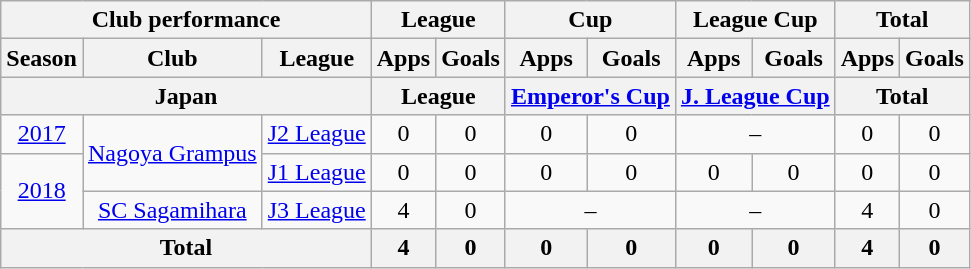<table class="wikitable" style="text-align:center;">
<tr>
<th colspan=3>Club performance</th>
<th colspan=2>League</th>
<th colspan=2>Cup</th>
<th colspan=2>League Cup</th>
<th colspan=2>Total</th>
</tr>
<tr>
<th>Season</th>
<th>Club</th>
<th>League</th>
<th>Apps</th>
<th>Goals</th>
<th>Apps</th>
<th>Goals</th>
<th>Apps</th>
<th>Goals</th>
<th>Apps</th>
<th>Goals</th>
</tr>
<tr>
<th colspan=3>Japan</th>
<th colspan=2>League</th>
<th colspan=2><a href='#'>Emperor's Cup</a></th>
<th colspan=2><a href='#'>J. League Cup</a></th>
<th colspan=2>Total</th>
</tr>
<tr>
<td><a href='#'>2017</a></td>
<td rowspan="2"><a href='#'>Nagoya Grampus</a></td>
<td><a href='#'>J2 League</a></td>
<td>0</td>
<td>0</td>
<td>0</td>
<td>0</td>
<td colspan="2">–</td>
<td>0</td>
<td>0</td>
</tr>
<tr>
<td rowspan="2"><a href='#'>2018</a></td>
<td><a href='#'>J1 League</a></td>
<td>0</td>
<td>0</td>
<td>0</td>
<td>0</td>
<td>0</td>
<td>0</td>
<td>0</td>
<td>0</td>
</tr>
<tr>
<td><a href='#'>SC Sagamihara</a></td>
<td><a href='#'>J3 League</a></td>
<td>4</td>
<td>0</td>
<td colspan="2">–</td>
<td colspan="2">–</td>
<td>4</td>
<td>0</td>
</tr>
<tr>
<th colspan=3>Total</th>
<th>4</th>
<th>0</th>
<th>0</th>
<th>0</th>
<th>0</th>
<th>0</th>
<th>4</th>
<th>0</th>
</tr>
</table>
